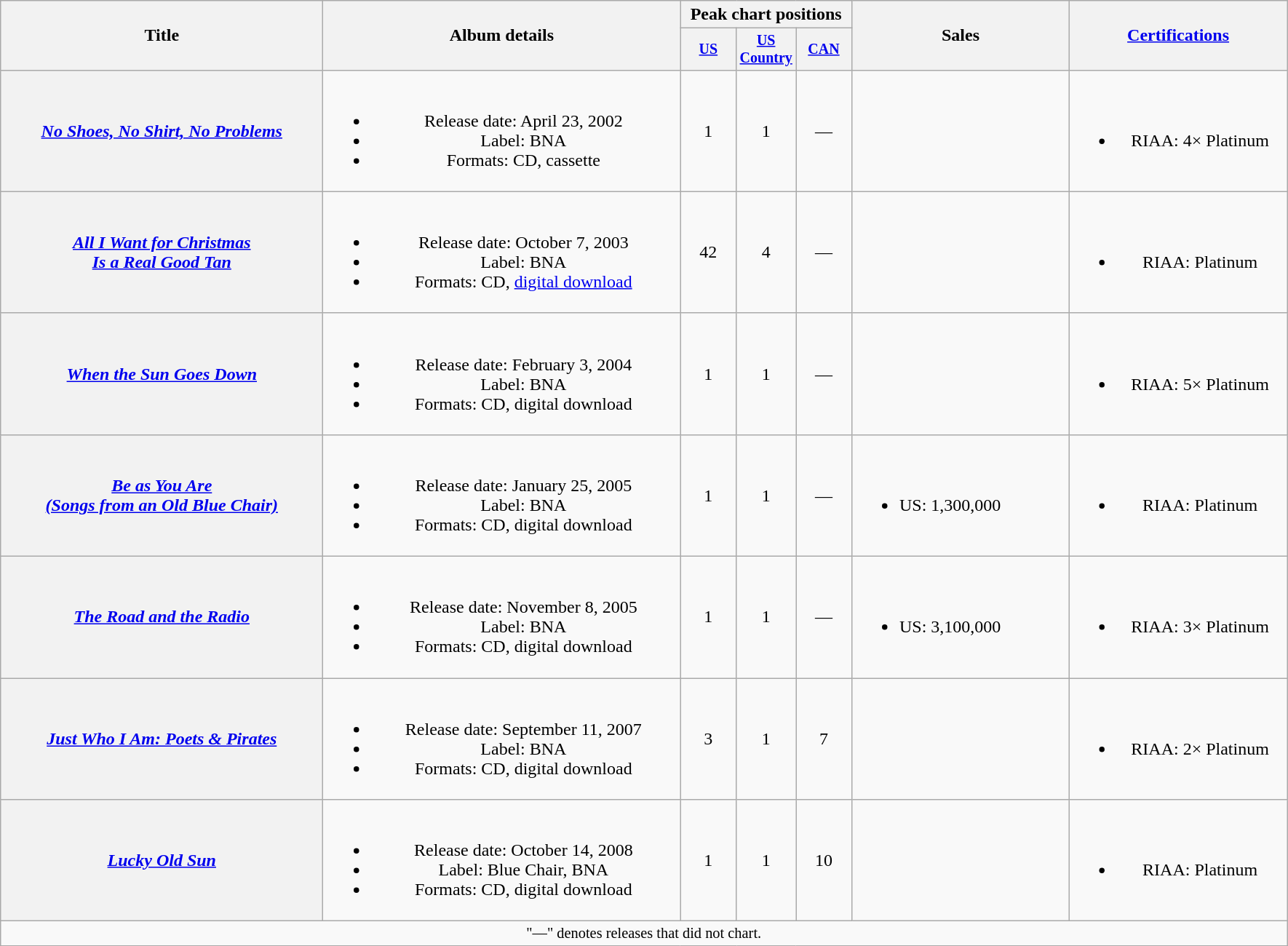<table class="wikitable plainrowheaders" style="text-align:center;">
<tr>
<th scope="col" rowspan="2" style="width:18em;">Title</th>
<th scope="col" rowspan="2" style="width:20em;">Album details</th>
<th scope="col" colspan="3">Peak chart positions</th>
<th scope="col" rowspan="2" style="width:12em;">Sales</th>
<th scope="col" rowspan="2" style="width:12em;"><a href='#'>Certifications</a><br></th>
</tr>
<tr style="font-size:smaller;">
<th scope="col" width="45"><a href='#'>US</a><br></th>
<th scope="col" width="45"><a href='#'>US Country</a><br></th>
<th scope="col" width="45"><a href='#'>CAN</a><br></th>
</tr>
<tr>
<th scope="row"><em><a href='#'>No Shoes, No Shirt, No Problems</a></em></th>
<td><br><ul><li>Release date: April 23, 2002</li><li>Label: BNA</li><li>Formats: CD, cassette</li></ul></td>
<td>1</td>
<td>1</td>
<td>—</td>
<td align="left"></td>
<td><br><ul><li>RIAA: 4× Platinum</li></ul></td>
</tr>
<tr>
<th scope="row"><em><a href='#'>All I Want for Christmas<br>Is a Real Good Tan</a></em></th>
<td><br><ul><li>Release date: October 7, 2003</li><li>Label: BNA</li><li>Formats: CD, <a href='#'>digital download</a></li></ul></td>
<td>42</td>
<td>4</td>
<td>—</td>
<td align="left"></td>
<td><br><ul><li>RIAA: Platinum</li></ul></td>
</tr>
<tr>
<th scope="row"><em><a href='#'>When the Sun Goes Down</a></em></th>
<td><br><ul><li>Release date: February 3, 2004</li><li>Label: BNA</li><li>Formats: CD, digital download</li></ul></td>
<td>1</td>
<td>1</td>
<td>—</td>
<td align="left"></td>
<td><br><ul><li>RIAA: 5× Platinum</li></ul></td>
</tr>
<tr>
<th scope="row"><em><a href='#'>Be as You Are<br>(Songs from an Old Blue Chair)</a></em></th>
<td><br><ul><li>Release date: January 25, 2005</li><li>Label: BNA</li><li>Formats: CD, digital download</li></ul></td>
<td>1</td>
<td>1</td>
<td>—</td>
<td align="left"><br><ul><li>US: 1,300,000</li></ul></td>
<td><br><ul><li>RIAA: Platinum</li></ul></td>
</tr>
<tr>
<th scope="row"><em><a href='#'>The Road and the Radio</a></em></th>
<td><br><ul><li>Release date: November 8, 2005</li><li>Label: BNA</li><li>Formats: CD, digital download</li></ul></td>
<td>1</td>
<td>1</td>
<td>—</td>
<td align="left"><br><ul><li>US: 3,100,000</li></ul></td>
<td><br><ul><li>RIAA: 3× Platinum</li></ul></td>
</tr>
<tr>
<th scope="row"><em><a href='#'>Just Who I Am: Poets & Pirates</a></em></th>
<td><br><ul><li>Release date: September 11, 2007</li><li>Label: BNA</li><li>Formats: CD, digital download</li></ul></td>
<td>3</td>
<td>1</td>
<td>7</td>
<td align="left"></td>
<td><br><ul><li>RIAA: 2× Platinum</li></ul></td>
</tr>
<tr>
<th scope="row"><em><a href='#'>Lucky Old Sun</a></em></th>
<td><br><ul><li>Release date: October 14, 2008</li><li>Label: Blue Chair, BNA</li><li>Formats: CD, digital download</li></ul></td>
<td>1</td>
<td>1</td>
<td>10</td>
<td align="left"></td>
<td><br><ul><li>RIAA: Platinum</li></ul></td>
</tr>
<tr>
<td colspan="7" style="font-size:85%">"—" denotes releases that did not chart.</td>
</tr>
</table>
